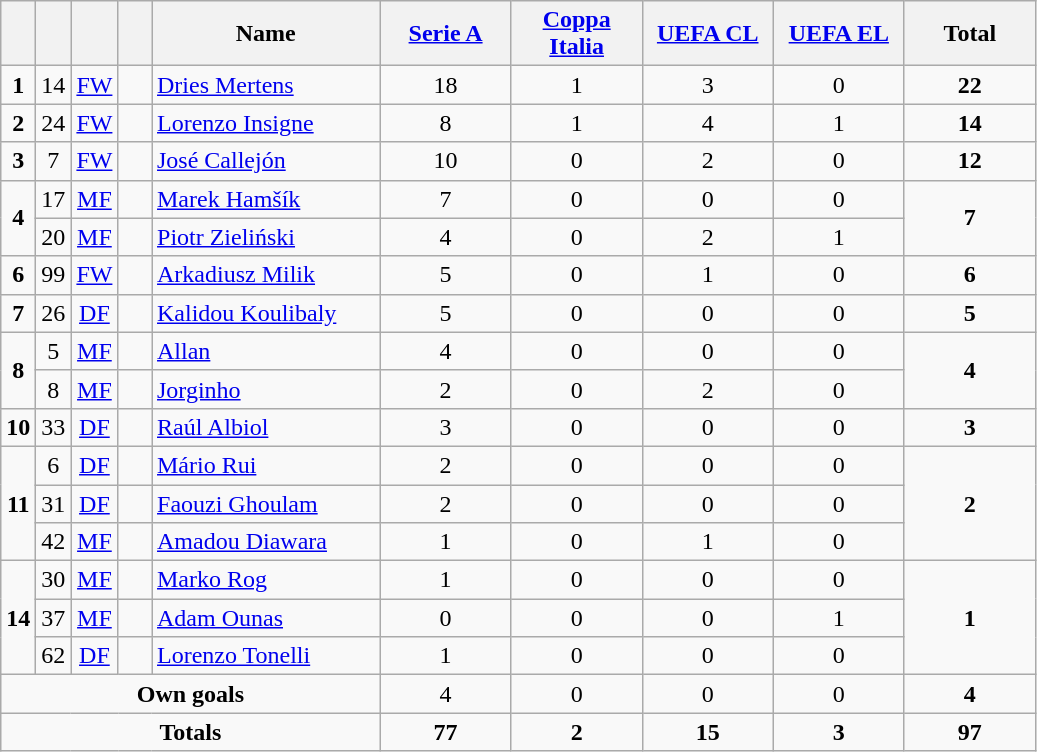<table class="wikitable" style="text-align:center">
<tr>
<th width=15></th>
<th width=15></th>
<th width=15></th>
<th width=15></th>
<th width=145>Name</th>
<th width=80><a href='#'>Serie A</a></th>
<th width=80><a href='#'>Coppa Italia</a></th>
<th width=80><a href='#'>UEFA CL</a></th>
<th width=80><a href='#'>UEFA EL</a></th>
<th width=80>Total</th>
</tr>
<tr>
<td><strong>1</strong></td>
<td>14</td>
<td><a href='#'>FW</a></td>
<td></td>
<td align=left><a href='#'>Dries Mertens</a></td>
<td>18</td>
<td>1</td>
<td>3</td>
<td>0</td>
<td><strong>22</strong></td>
</tr>
<tr>
<td><strong>2</strong></td>
<td>24</td>
<td><a href='#'>FW</a></td>
<td></td>
<td align=left><a href='#'>Lorenzo Insigne</a></td>
<td>8</td>
<td>1</td>
<td>4</td>
<td>1</td>
<td><strong>14</strong></td>
</tr>
<tr>
<td><strong>3</strong></td>
<td>7</td>
<td><a href='#'>FW</a></td>
<td></td>
<td align=left><a href='#'>José Callejón</a></td>
<td>10</td>
<td>0</td>
<td>2</td>
<td>0</td>
<td><strong>12</strong></td>
</tr>
<tr>
<td rowspan=2><strong>4</strong></td>
<td>17</td>
<td><a href='#'>MF</a></td>
<td></td>
<td align=left><a href='#'>Marek Hamšík</a></td>
<td>7</td>
<td>0</td>
<td>0</td>
<td>0</td>
<td rowspan=2><strong>7</strong></td>
</tr>
<tr>
<td>20</td>
<td><a href='#'>MF</a></td>
<td></td>
<td align=left><a href='#'>Piotr Zieliński</a></td>
<td>4</td>
<td>0</td>
<td>2</td>
<td>1</td>
</tr>
<tr>
<td><strong>6</strong></td>
<td>99</td>
<td><a href='#'>FW</a></td>
<td></td>
<td align=left><a href='#'>Arkadiusz Milik</a></td>
<td>5</td>
<td>0</td>
<td>1</td>
<td>0</td>
<td><strong>6</strong></td>
</tr>
<tr>
<td><strong>7</strong></td>
<td>26</td>
<td><a href='#'>DF</a></td>
<td></td>
<td align=left><a href='#'>Kalidou Koulibaly</a></td>
<td>5</td>
<td>0</td>
<td>0</td>
<td>0</td>
<td><strong>5</strong></td>
</tr>
<tr>
<td rowspan=2><strong>8</strong></td>
<td>5</td>
<td><a href='#'>MF</a></td>
<td></td>
<td align=left><a href='#'>Allan</a></td>
<td>4</td>
<td>0</td>
<td>0</td>
<td>0</td>
<td rowspan=2><strong>4</strong></td>
</tr>
<tr>
<td>8</td>
<td><a href='#'>MF</a></td>
<td></td>
<td align=left><a href='#'>Jorginho</a></td>
<td>2</td>
<td>0</td>
<td>2</td>
<td>0</td>
</tr>
<tr>
<td><strong>10</strong></td>
<td>33</td>
<td><a href='#'>DF</a></td>
<td></td>
<td align=left><a href='#'>Raúl Albiol</a></td>
<td>3</td>
<td>0</td>
<td>0</td>
<td>0</td>
<td><strong>3</strong></td>
</tr>
<tr>
<td rowspan=3><strong>11</strong></td>
<td>6</td>
<td><a href='#'>DF</a></td>
<td></td>
<td align=left><a href='#'>Mário Rui</a></td>
<td>2</td>
<td>0</td>
<td>0</td>
<td>0</td>
<td rowspan=3><strong>2</strong></td>
</tr>
<tr>
<td>31</td>
<td><a href='#'>DF</a></td>
<td></td>
<td align=left><a href='#'>Faouzi Ghoulam</a></td>
<td>2</td>
<td>0</td>
<td>0</td>
<td>0</td>
</tr>
<tr>
<td>42</td>
<td><a href='#'>MF</a></td>
<td></td>
<td align=left><a href='#'>Amadou Diawara</a></td>
<td>1</td>
<td>0</td>
<td>1</td>
<td>0</td>
</tr>
<tr>
<td rowspan=3><strong>14</strong></td>
<td>30</td>
<td><a href='#'>MF</a></td>
<td></td>
<td align=left><a href='#'>Marko Rog</a></td>
<td>1</td>
<td>0</td>
<td>0</td>
<td>0</td>
<td rowspan=3><strong>1</strong></td>
</tr>
<tr>
<td>37</td>
<td><a href='#'>MF</a></td>
<td></td>
<td align=left><a href='#'>Adam Ounas</a></td>
<td>0</td>
<td>0</td>
<td>0</td>
<td>1</td>
</tr>
<tr>
<td>62</td>
<td><a href='#'>DF</a></td>
<td></td>
<td align=left><a href='#'>Lorenzo Tonelli</a></td>
<td>1</td>
<td>0</td>
<td>0</td>
<td>0</td>
</tr>
<tr>
<td colspan=5><strong>Own goals</strong></td>
<td>4</td>
<td>0</td>
<td>0</td>
<td>0</td>
<td><strong>4</strong></td>
</tr>
<tr>
<td colspan=5><strong>Totals</strong></td>
<td><strong>77</strong></td>
<td><strong>2</strong></td>
<td><strong>15</strong></td>
<td><strong>3</strong></td>
<td><strong>97</strong></td>
</tr>
</table>
